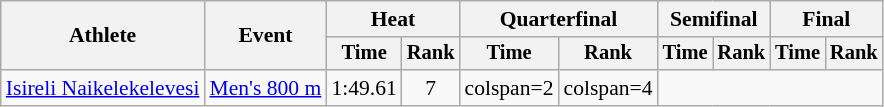<table class=wikitable style=font-size:90%;text-align:center>
<tr>
<th rowspan=2>Athlete</th>
<th rowspan=2>Event</th>
<th colspan=2>Heat</th>
<th colspan=2>Quarterfinal</th>
<th colspan=2>Semifinal</th>
<th colspan=2>Final</th>
</tr>
<tr style=font-size:95%>
<th>Time</th>
<th>Rank</th>
<th>Time</th>
<th>Rank</th>
<th>Time</th>
<th>Rank</th>
<th>Time</th>
<th>Rank</th>
</tr>
<tr>
<td align=left><a href='#'>Isireli Naikelekelevesi</a></td>
<td align=left><a href='#'>Men's 800 m</a></td>
<td>1:49.61</td>
<td>7</td>
<td>colspan=2 </td>
<td>colspan=4 </td>
</tr>
</table>
